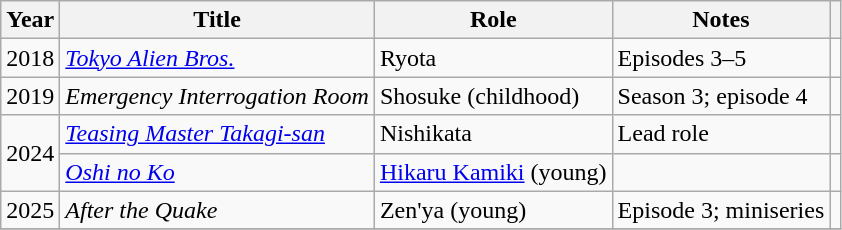<table class="wikitable sortable">
<tr>
<th>Year</th>
<th>Title</th>
<th>Role</th>
<th class="unsortable">Notes</th>
<th class = "unsortable"></th>
</tr>
<tr>
<td>2018</td>
<td><em><a href='#'>Tokyo Alien Bros.</a></em></td>
<td>Ryota</td>
<td>Episodes 3–5</td>
<td></td>
</tr>
<tr>
<td>2019</td>
<td><em>Emergency Interrogation Room</em></td>
<td>Shosuke (childhood)</td>
<td>Season 3; episode 4</td>
<td></td>
</tr>
<tr>
<td rowspan=2>2024</td>
<td><em><a href='#'>Teasing Master Takagi-san</a></em></td>
<td>Nishikata</td>
<td>Lead role</td>
<td></td>
</tr>
<tr>
<td><em><a href='#'>Oshi no Ko</a></em></td>
<td><a href='#'>Hikaru Kamiki</a> (young)</td>
<td></td>
<td></td>
</tr>
<tr>
<td>2025</td>
<td><em>After the Quake</em></td>
<td>Zen'ya (young)</td>
<td>Episode 3; miniseries</td>
<td></td>
</tr>
<tr>
</tr>
</table>
